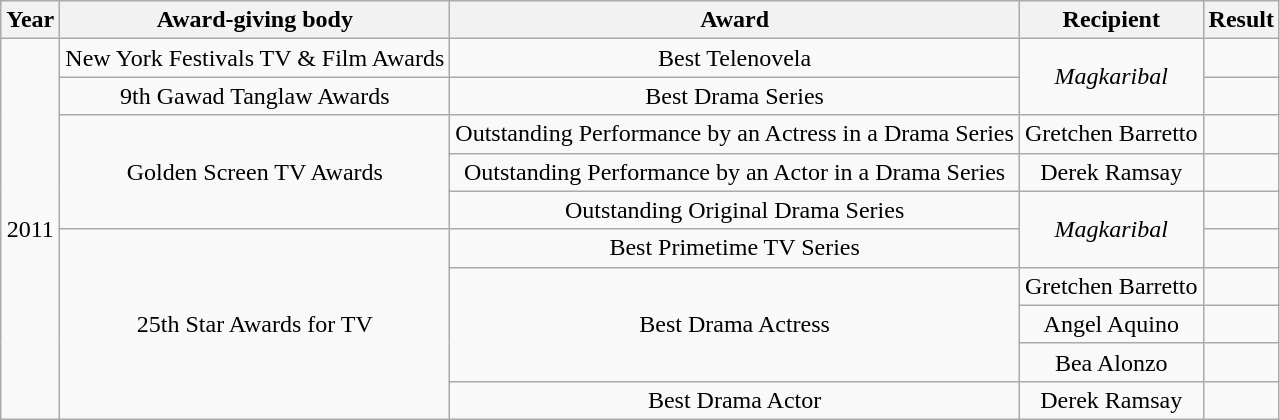<table class="wikitable" style="fontsize: 85%; width=90%; text-align:center;">
<tr>
<th>Year</th>
<th>Award-giving body</th>
<th>Award</th>
<th>Recipient</th>
<th>Result</th>
</tr>
<tr>
<td rowspan=10>2011</td>
<td>New York Festivals TV & Film Awards</td>
<td>Best Telenovela</td>
<td rowspan=2><em>Magkaribal</em></td>
<td></td>
</tr>
<tr>
<td>9th Gawad Tanglaw Awards</td>
<td>Best Drama Series</td>
<td></td>
</tr>
<tr>
<td rowspan=3>Golden Screen TV Awards</td>
<td>Outstanding Performance by an Actress in a Drama Series</td>
<td>Gretchen Barretto</td>
<td></td>
</tr>
<tr>
<td>Outstanding Performance by an Actor in a Drama Series</td>
<td>Derek Ramsay</td>
<td></td>
</tr>
<tr>
<td>Outstanding Original Drama Series</td>
<td rowspan=2><em>Magkaribal</em></td>
<td></td>
</tr>
<tr>
<td rowspan=5>25th Star Awards for TV</td>
<td>Best Primetime TV Series</td>
<td></td>
</tr>
<tr>
<td rowspan="3">Best Drama Actress</td>
<td>Gretchen Barretto</td>
<td></td>
</tr>
<tr>
<td>Angel Aquino</td>
<td></td>
</tr>
<tr>
<td>Bea Alonzo</td>
<td></td>
</tr>
<tr>
<td>Best Drama Actor</td>
<td>Derek Ramsay</td>
<td></td>
</tr>
</table>
